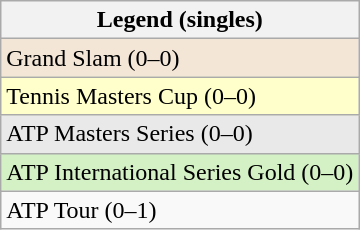<table class=wikitable>
<tr>
<th>Legend (singles)</th>
</tr>
<tr bgcolor=f3e6d7>
<td>Grand Slam (0–0)</td>
</tr>
<tr bgcolor=ffffcc>
<td>Tennis Masters Cup (0–0)</td>
</tr>
<tr bgcolor=e9e9e9>
<td>ATP Masters Series (0–0)</td>
</tr>
<tr bgcolor=d4f1c5>
<td>ATP International Series Gold (0–0)</td>
</tr>
<tr>
<td>ATP Tour (0–1)</td>
</tr>
</table>
